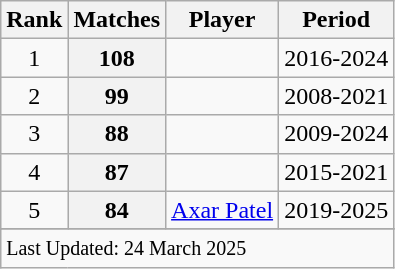<table class="wikitable">
<tr>
<th>Rank</th>
<th>Matches</th>
<th>Player</th>
<th>Period</th>
</tr>
<tr>
<td align=center>1</td>
<th scope=row style=text-align:center;>108</th>
<td></td>
<td>2016-2024</td>
</tr>
<tr>
<td align=center>2</td>
<th scope=row style=text-align:center;>99</th>
<td></td>
<td>2008-2021</td>
</tr>
<tr>
<td align=center>3</td>
<th scope=row style=text-align:center;>88</th>
<td></td>
<td>2009-2024</td>
</tr>
<tr>
<td align=center>4</td>
<th scope=row style=text-align:center;>87</th>
<td></td>
<td>2015-2021</td>
</tr>
<tr>
<td align=center>5</td>
<th scope=row style=text-align:center;>84</th>
<td><a href='#'>Axar Patel</a></td>
<td>2019-2025</td>
</tr>
<tr>
</tr>
<tr class=sortbottom>
<td colspan=4><small>Last Updated: 24 March 2025</small></td>
</tr>
</table>
